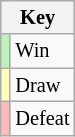<table class="wikitable" style="font-size: 85%">
<tr>
<th colspan="2">Key</th>
</tr>
<tr>
<td bgcolor=#BBF3BB></td>
<td>Win</td>
</tr>
<tr>
<td bgcolor=#FFFFBB></td>
<td>Draw</td>
</tr>
<tr>
<td bgcolor=#FFBBBB></td>
<td>Defeat</td>
</tr>
</table>
